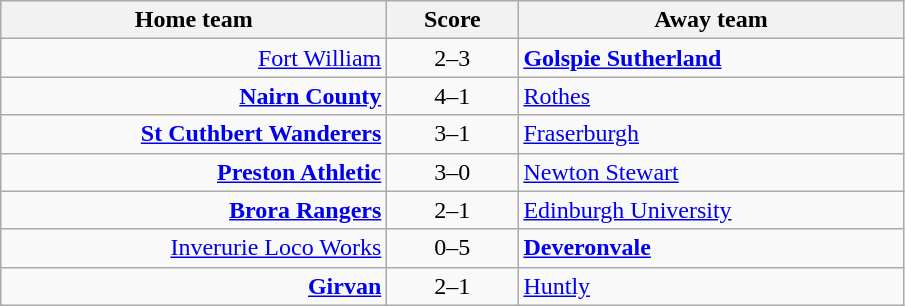<table class="wikitable" style="border-collapse: collapse;">
<tr>
<th align="right" width="250">Home team</th>
<th align="center" width="80"> Score </th>
<th align="left" width="250">Away team</th>
</tr>
<tr>
<td style="text-align: right;"><a href='#'>Fort William</a></td>
<td style="text-align: center;">2–3</td>
<td style="text-align: left;"><strong><a href='#'>Golspie Sutherland</a></strong></td>
</tr>
<tr>
<td style="text-align: right;"><strong><a href='#'>Nairn County</a></strong></td>
<td style="text-align: center;">4–1</td>
<td style="text-align: left;"><a href='#'>Rothes</a></td>
</tr>
<tr>
<td style="text-align: right;"><strong><a href='#'>St Cuthbert Wanderers</a></strong></td>
<td style="text-align: center;">3–1</td>
<td style="text-align: left;"><a href='#'>Fraserburgh</a></td>
</tr>
<tr>
<td style="text-align: right;"><strong><a href='#'>Preston Athletic</a></strong></td>
<td style="text-align: center;">3–0</td>
<td style="text-align: left;"><a href='#'>Newton Stewart</a></td>
</tr>
<tr>
<td style="text-align: right;"><strong><a href='#'>Brora Rangers</a></strong></td>
<td style="text-align: center;">2–1</td>
<td style="text-align: left;"><a href='#'>Edinburgh University</a></td>
</tr>
<tr>
<td style="text-align: right;"><a href='#'>Inverurie Loco Works</a></td>
<td style="text-align: center;">0–5</td>
<td style="text-align: left;"><strong><a href='#'>Deveronvale</a></strong></td>
</tr>
<tr>
<td style="text-align: right;"><strong><a href='#'>Girvan</a></strong></td>
<td style="text-align: center;">2–1</td>
<td style="text-align: left;"><a href='#'>Huntly</a></td>
</tr>
</table>
